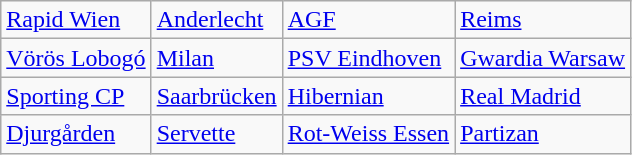<table class="wikitable">
<tr>
<td> <a href='#'>Rapid Wien</a> </td>
<td> <a href='#'>Anderlecht</a> </td>
<td> <a href='#'>AGF</a> </td>
<td> <a href='#'>Reims</a> </td>
</tr>
<tr>
<td> <a href='#'>Vörös Lobogó</a> </td>
<td> <a href='#'>Milan</a> </td>
<td> <a href='#'>PSV Eindhoven</a> </td>
<td> <a href='#'>Gwardia Warsaw</a> </td>
</tr>
<tr>
<td> <a href='#'>Sporting CP</a> </td>
<td> <a href='#'>Saarbrücken</a> </td>
<td> <a href='#'>Hibernian</a> </td>
<td> <a href='#'>Real Madrid</a> </td>
</tr>
<tr>
<td> <a href='#'>Djurgården</a> </td>
<td> <a href='#'>Servette</a> </td>
<td> <a href='#'>Rot-Weiss Essen</a> </td>
<td> <a href='#'>Partizan</a> </td>
</tr>
</table>
